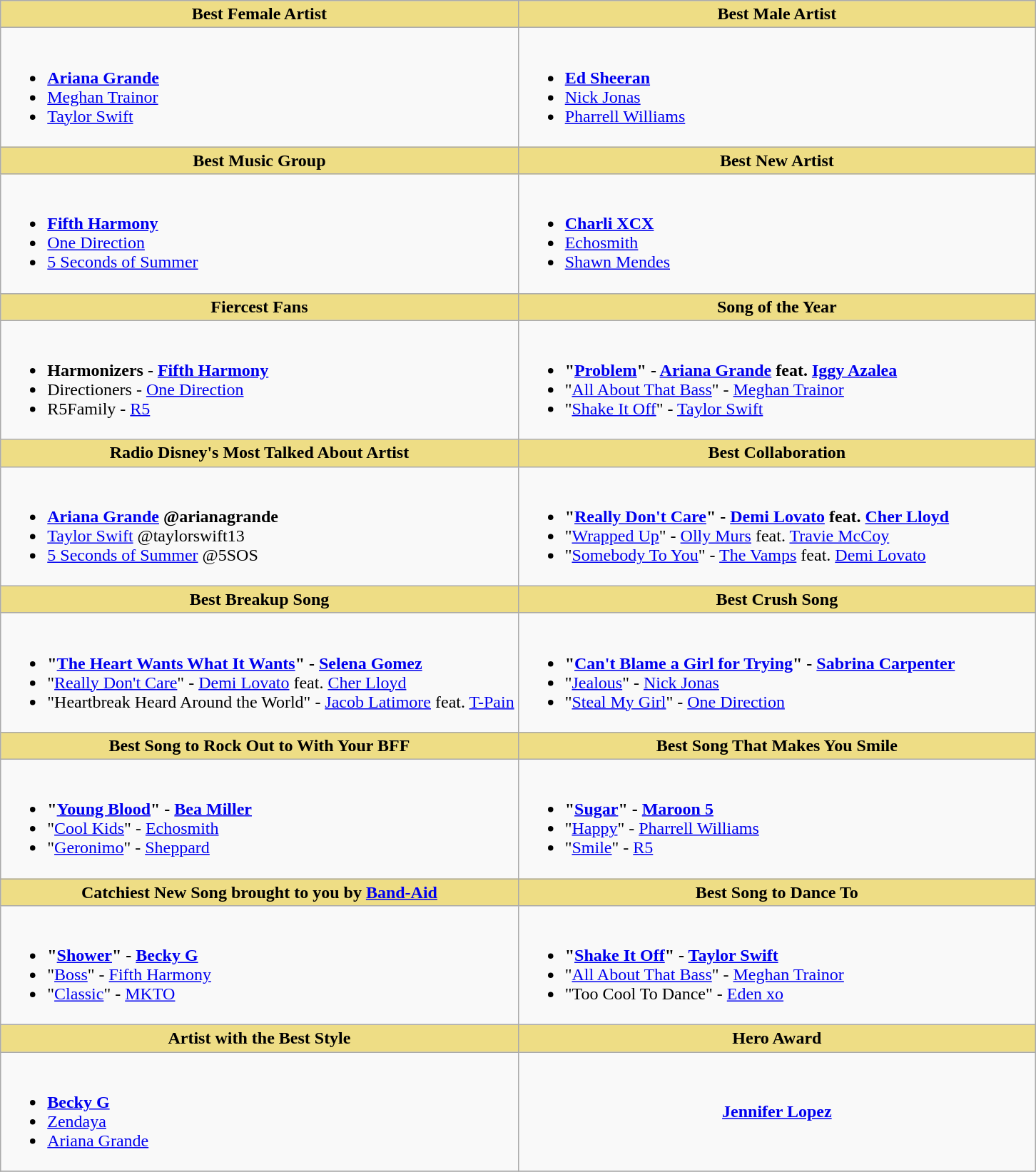<table class=wikitable style="width="150%">
<tr>
<th style=background:#EEDD85; width=50%">Best Female Artist</th>
<th style=background:#EEDD85; width=50%">Best Male Artist</th>
</tr>
<tr>
<td valign="top"><br><ul><li><strong><a href='#'>Ariana Grande</a></strong></li><li><a href='#'>Meghan Trainor</a></li><li><a href='#'>Taylor Swift</a></li></ul></td>
<td valign="top"><br><ul><li><strong><a href='#'>Ed Sheeran</a></strong></li><li><a href='#'>Nick Jonas</a></li><li><a href='#'>Pharrell Williams</a></li></ul></td>
</tr>
<tr>
<th style="background:#EEDD85; width=50%">Best Music Group</th>
<th style="background:#EEDD85; width=50%">Best New Artist</th>
</tr>
<tr>
<td valign="top"><br><ul><li><strong><a href='#'>Fifth Harmony</a> </strong></li><li><a href='#'>One Direction</a></li><li><a href='#'>5 Seconds of Summer</a></li></ul></td>
<td valign="top"><br><ul><li><strong><a href='#'>Charli XCX</a></strong></li><li><a href='#'>Echosmith</a></li><li><a href='#'>Shawn Mendes</a></li></ul></td>
</tr>
<tr>
<th style="background:#EEDD85; width=50%">Fiercest Fans</th>
<th style="background:#EEDD85; width=50%">Song of the Year</th>
</tr>
<tr>
<td valign="top"><br><ul><li><strong>Harmonizers - <a href='#'>Fifth Harmony</a></strong></li><li>Directioners - <a href='#'>One Direction</a></li><li>R5Family - <a href='#'>R5</a></li></ul></td>
<td valign="top"><br><ul><li><strong>"<a href='#'>Problem</a>" - <a href='#'>Ariana Grande</a> feat. <a href='#'>Iggy Azalea</a></strong></li><li>"<a href='#'>All About That Bass</a>" - <a href='#'>Meghan Trainor</a></li><li>"<a href='#'>Shake It Off</a>" - <a href='#'>Taylor Swift</a></li></ul></td>
</tr>
<tr>
<th style="background:#EEDD85; width=50%">Radio Disney's Most Talked About Artist</th>
<th style="background:#EEDD85; width=50%">Best Collaboration</th>
</tr>
<tr>
<td valign="top"><br><ul><li><strong><a href='#'>Ariana Grande</a> @arianagrande</strong></li><li><a href='#'>Taylor Swift</a> @taylorswift13</li><li><a href='#'>5 Seconds of Summer</a> @5SOS</li></ul></td>
<td valign="top"><br><ul><li><strong>"<a href='#'>Really Don't Care</a>" - <a href='#'>Demi Lovato</a> feat. <a href='#'>Cher Lloyd</a></strong></li><li>"<a href='#'>Wrapped Up</a>" - <a href='#'>Olly Murs</a> feat. <a href='#'>Travie McCoy</a></li><li>"<a href='#'>Somebody To You</a>" - <a href='#'>The Vamps</a> feat. <a href='#'>Demi Lovato</a></li></ul></td>
</tr>
<tr>
<th style="background:#EEDD85; width=50%">Best Breakup Song</th>
<th style="background:#EEDD85; width=50%">Best Crush Song</th>
</tr>
<tr>
<td valign="top"><br><ul><li><strong>"<a href='#'>The Heart Wants What It Wants</a>" - <a href='#'>Selena Gomez</a></strong></li><li>"<a href='#'>Really Don't Care</a>" - <a href='#'>Demi Lovato</a> feat. <a href='#'>Cher Lloyd</a></li><li>"Heartbreak Heard Around the World" - <a href='#'>Jacob Latimore</a> feat. <a href='#'>T-Pain</a></li></ul></td>
<td valign="top"><br><ul><li><strong>"<a href='#'>Can't Blame a Girl for Trying</a>" - <a href='#'>Sabrina Carpenter</a></strong></li><li>"<a href='#'>Jealous</a>" - <a href='#'>Nick Jonas</a></li><li>"<a href='#'>Steal My Girl</a>" - <a href='#'>One Direction</a></li></ul></td>
</tr>
<tr>
<th style="background:#EEDD85; width=50%">Best Song to Rock Out to With Your BFF</th>
<th style="background:#EEDD85; width=50%">Best Song That Makes You Smile</th>
</tr>
<tr>
<td valign="top"><br><ul><li><strong>"<a href='#'>Young Blood</a>" - <a href='#'>Bea Miller</a></strong></li><li>"<a href='#'>Cool Kids</a>" - <a href='#'>Echosmith</a></li><li>"<a href='#'>Geronimo</a>" - <a href='#'>Sheppard</a></li></ul></td>
<td valign="top"><br><ul><li><strong>"<a href='#'>Sugar</a>" - <a href='#'>Maroon 5</a></strong></li><li>"<a href='#'>Happy</a>" - <a href='#'>Pharrell Williams</a></li><li>"<a href='#'>Smile</a>" - <a href='#'>R5</a></li></ul></td>
</tr>
<tr>
<th style="background:#EEDD85; width=50%">Catchiest New Song brought to you by <a href='#'>Band-Aid</a></th>
<th style="background:#EEDD85; width=50%">Best Song to Dance To</th>
</tr>
<tr>
<td valign="top"><br><ul><li><strong>"<a href='#'>Shower</a>" - <a href='#'>Becky G</a></strong></li><li>"<a href='#'>Boss</a>" - <a href='#'>Fifth Harmony</a></li><li>"<a href='#'>Classic</a>" - <a href='#'>MKTO</a></li></ul></td>
<td valign="top"><br><ul><li><strong>"<a href='#'>Shake It Off</a>" - <a href='#'>Taylor Swift</a></strong></li><li>"<a href='#'>All About That Bass</a>" - <a href='#'>Meghan Trainor</a></li><li>"Too Cool To Dance" - <a href='#'>Eden xo</a></li></ul></td>
</tr>
<tr>
<th style="background:#EEDD85; width=50%">Artist with the Best Style</th>
<th style="background:#EEDD85; width=50%">Hero Award</th>
</tr>
<tr>
<td valign="top"><br><ul><li><strong><a href='#'>Becky G</a></strong></li><li><a href='#'>Zendaya</a></li><li><a href='#'>Ariana Grande</a></li></ul></td>
<td colspan="2" style="text-align: center;"><strong><a href='#'>Jennifer Lopez</a></strong></td>
</tr>
<tr>
</tr>
</table>
